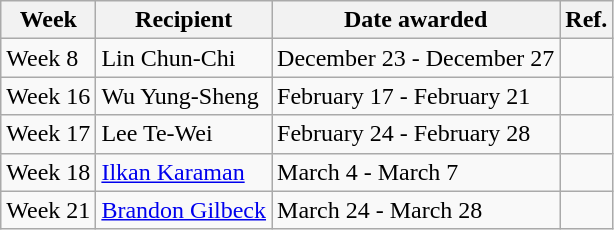<table class="wikitable">
<tr>
<th>Week</th>
<th>Recipient</th>
<th>Date awarded</th>
<th>Ref.</th>
</tr>
<tr>
<td>Week 8</td>
<td>Lin Chun-Chi</td>
<td>December 23 - December 27</td>
<td></td>
</tr>
<tr>
<td>Week 16</td>
<td>Wu Yung-Sheng</td>
<td>February 17 - February 21</td>
<td></td>
</tr>
<tr>
<td>Week 17</td>
<td>Lee Te-Wei</td>
<td>February 24 - February 28</td>
<td></td>
</tr>
<tr>
<td>Week 18</td>
<td><a href='#'>Ilkan Karaman</a></td>
<td>March 4 - March 7</td>
<td></td>
</tr>
<tr>
<td>Week 21</td>
<td><a href='#'>Brandon Gilbeck</a></td>
<td>March 24 - March 28</td>
<td></td>
</tr>
</table>
